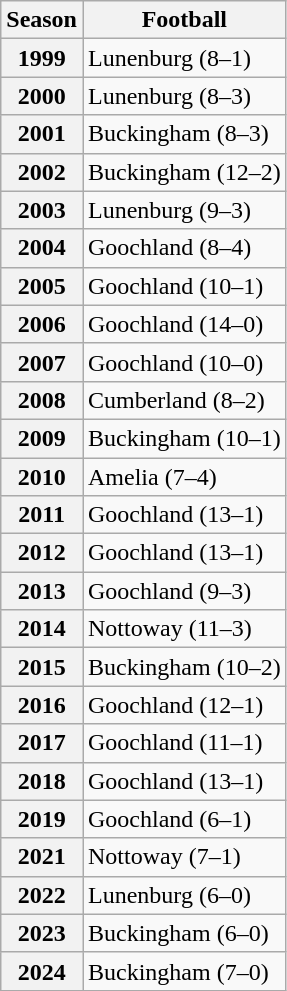<table class="wikitable sortable">
<tr>
<th>Season</th>
<th>Football</th>
</tr>
<tr>
<th>1999</th>
<td>Lunenburg (8–1)</td>
</tr>
<tr>
<th>2000</th>
<td>Lunenburg (8–3)</td>
</tr>
<tr>
<th>2001</th>
<td>Buckingham (8–3)</td>
</tr>
<tr>
<th>2002</th>
<td>Buckingham (12–2)</td>
</tr>
<tr>
<th>2003</th>
<td>Lunenburg (9–3)</td>
</tr>
<tr>
<th>2004</th>
<td>Goochland (8–4)</td>
</tr>
<tr>
<th>2005</th>
<td>Goochland (10–1)</td>
</tr>
<tr>
<th>2006</th>
<td>Goochland (14–0)</td>
</tr>
<tr>
<th>2007</th>
<td>Goochland (10–0)</td>
</tr>
<tr>
<th>2008</th>
<td>Cumberland (8–2)</td>
</tr>
<tr>
<th>2009</th>
<td>Buckingham (10–1)</td>
</tr>
<tr>
<th>2010</th>
<td>Amelia (7–4)</td>
</tr>
<tr>
<th>2011</th>
<td>Goochland (13–1)</td>
</tr>
<tr>
<th>2012</th>
<td>Goochland (13–1)</td>
</tr>
<tr>
<th>2013</th>
<td>Goochland (9–3)</td>
</tr>
<tr>
<th>2014</th>
<td>Nottoway (11–3)</td>
</tr>
<tr>
<th>2015</th>
<td>Buckingham (10–2)</td>
</tr>
<tr>
<th>2016</th>
<td>Goochland (12–1)</td>
</tr>
<tr>
<th>2017</th>
<td>Goochland (11–1)</td>
</tr>
<tr>
<th>2018</th>
<td>Goochland (13–1)</td>
</tr>
<tr>
<th>2019</th>
<td>Goochland (6–1)</td>
</tr>
<tr>
<th>2021</th>
<td>Nottoway (7–1)</td>
</tr>
<tr>
<th>2022</th>
<td>Lunenburg (6–0)</td>
</tr>
<tr>
<th>2023</th>
<td>Buckingham (6–0)</td>
</tr>
<tr>
<th>2024</th>
<td>Buckingham (7–0)</td>
</tr>
</table>
